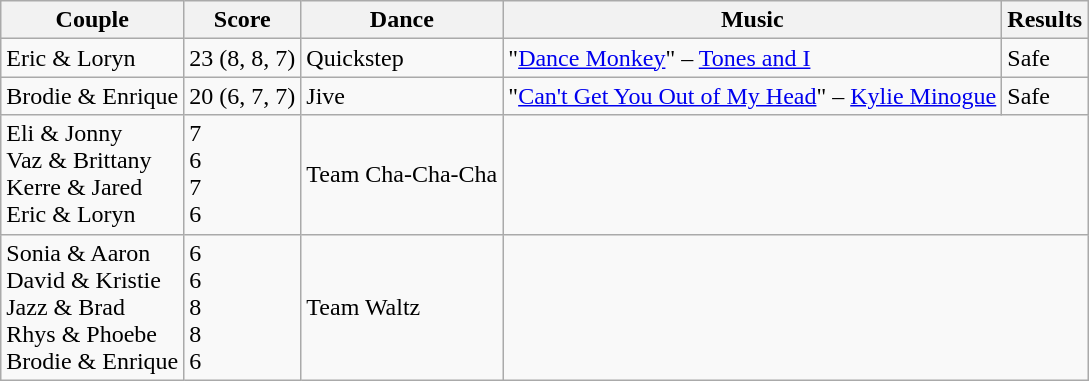<table class="wikitable sortable">
<tr>
<th rowspan="1">Couple</th>
<th colspan="1">Score</th>
<th rowspan="1">Dance</th>
<th rowspan="1">Music</th>
<th>Results</th>
</tr>
<tr>
<td>Eric & Loryn</td>
<td>23 (8, 8, 7)</td>
<td>Quickstep</td>
<td>"<a href='#'>Dance Monkey</a>" – <a href='#'>Tones and I</a></td>
<td>Safe</td>
</tr>
<tr>
<td>Brodie & Enrique</td>
<td>20 (6, 7, 7)</td>
<td>Jive</td>
<td>"<a href='#'>Can't Get You Out of My Head</a>" – <a href='#'>Kylie Minogue</a></td>
<td>Safe</td>
</tr>
<tr>
<td>Eli & Jonny<br>Vaz & Brittany<br>Kerre & Jared<br>Eric & Loryn</td>
<td>7<br>6<br>7<br>6</td>
<td>Team Cha-Cha-Cha</td>
<td colspan="2"></td>
</tr>
<tr>
<td>Sonia & Aaron<br>David & Kristie<br>Jazz & Brad<br>Rhys & Phoebe<br>Brodie & Enrique</td>
<td>6<br>6<br>8<br>8<br>6</td>
<td>Team Waltz</td>
<td colspan="2"></td>
</tr>
</table>
